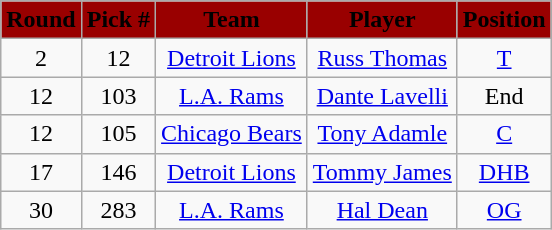<table class="wikitable" style="text-align:center">
<tr style="background:#900;">
<td><strong><span>Round</span></strong></td>
<td><strong><span>Pick #</span></strong></td>
<td><strong><span>Team</span></strong></td>
<td><strong><span>Player</span></strong></td>
<td><strong><span>Position</span></strong></td>
</tr>
<tr>
<td>2</td>
<td align=center>12</td>
<td><a href='#'>Detroit Lions</a></td>
<td><a href='#'>Russ Thomas</a></td>
<td><a href='#'>T</a></td>
</tr>
<tr>
<td>12</td>
<td align=center>103</td>
<td><a href='#'>L.A. Rams</a></td>
<td><a href='#'>Dante Lavelli</a></td>
<td>End</td>
</tr>
<tr>
<td>12</td>
<td align=center>105</td>
<td><a href='#'>Chicago Bears</a></td>
<td><a href='#'>Tony Adamle</a></td>
<td><a href='#'>C</a></td>
</tr>
<tr>
<td>17</td>
<td align=center>146</td>
<td><a href='#'>Detroit Lions</a></td>
<td><a href='#'>Tommy James</a></td>
<td><a href='#'>DHB</a></td>
</tr>
<tr>
<td>30</td>
<td align=center>283</td>
<td><a href='#'>L.A. Rams</a></td>
<td><a href='#'>Hal Dean</a></td>
<td><a href='#'>OG</a></td>
</tr>
</table>
